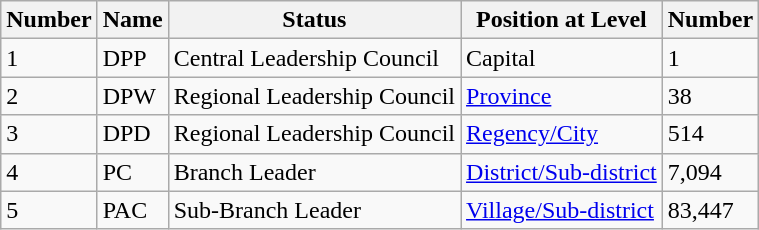<table class="wikitable sortable">
<tr>
<th>Number</th>
<th>Name</th>
<th>Status</th>
<th>Position at Level</th>
<th>Number</th>
</tr>
<tr>
<td>1</td>
<td>DPP</td>
<td>Central Leadership Council</td>
<td>Capital</td>
<td>1</td>
</tr>
<tr>
<td>2</td>
<td>DPW</td>
<td>Regional Leadership Council</td>
<td><a href='#'>Province</a></td>
<td>38</td>
</tr>
<tr>
<td>3</td>
<td>DPD</td>
<td>Regional Leadership Council</td>
<td><a href='#'>Regency/City</a></td>
<td>514</td>
</tr>
<tr>
<td>4</td>
<td>PC</td>
<td>Branch Leader</td>
<td><a href='#'>District/Sub-district</a></td>
<td>7,094</td>
</tr>
<tr>
<td>5</td>
<td>PAC</td>
<td>Sub-Branch Leader</td>
<td><a href='#'>Village/Sub-district</a></td>
<td>83,447</td>
</tr>
</table>
